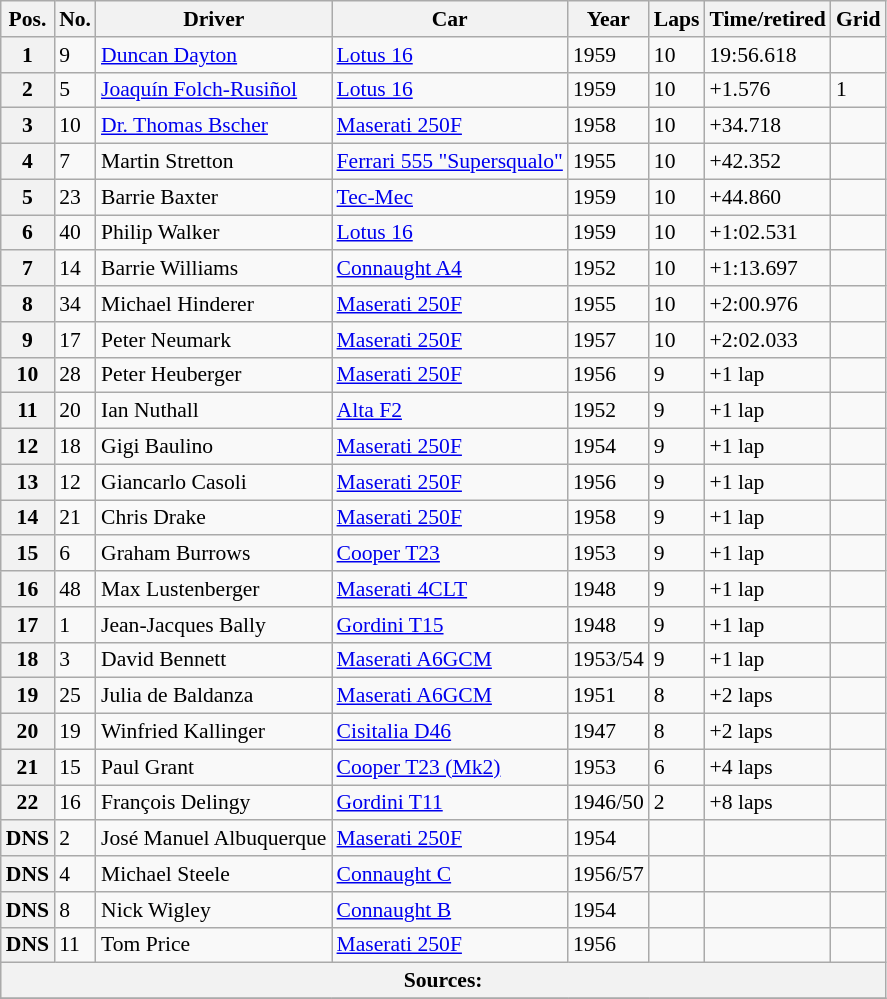<table class="wikitable" style="font-size:90%">
<tr>
<th>Pos.</th>
<th>No.</th>
<th>Driver</th>
<th>Car</th>
<th>Year</th>
<th>Laps</th>
<th>Time/retired</th>
<th>Grid</th>
</tr>
<tr>
<th>1</th>
<td>9</td>
<td> <a href='#'>Duncan Dayton</a></td>
<td><a href='#'>Lotus 16</a></td>
<td>1959</td>
<td>10</td>
<td>19:56.618</td>
<td></td>
</tr>
<tr>
<th>2</th>
<td>5</td>
<td> <a href='#'>Joaquín Folch-Rusiñol</a></td>
<td><a href='#'>Lotus 16</a></td>
<td>1959</td>
<td>10</td>
<td>+1.576</td>
<td>1</td>
</tr>
<tr>
<th>3</th>
<td>10</td>
<td> <a href='#'>Dr. Thomas Bscher</a></td>
<td><a href='#'>Maserati 250F</a></td>
<td>1958</td>
<td>10</td>
<td>+34.718</td>
<td></td>
</tr>
<tr>
<th>4</th>
<td>7</td>
<td> Martin Stretton</td>
<td><a href='#'>Ferrari 555 "Supersqualo"</a></td>
<td>1955</td>
<td>10</td>
<td>+42.352</td>
<td></td>
</tr>
<tr>
<th>5</th>
<td>23</td>
<td> Barrie Baxter</td>
<td><a href='#'>Tec-Mec</a></td>
<td>1959</td>
<td>10</td>
<td>+44.860</td>
<td></td>
</tr>
<tr>
<th>6</th>
<td>40</td>
<td> Philip Walker</td>
<td><a href='#'>Lotus 16</a></td>
<td>1959</td>
<td>10</td>
<td>+1:02.531</td>
<td></td>
</tr>
<tr>
<th>7</th>
<td>14</td>
<td> Barrie Williams</td>
<td><a href='#'>Connaught A4</a></td>
<td>1952</td>
<td>10</td>
<td>+1:13.697</td>
<td></td>
</tr>
<tr>
<th>8</th>
<td>34</td>
<td> Michael Hinderer</td>
<td><a href='#'>Maserati 250F</a></td>
<td>1955</td>
<td>10</td>
<td>+2:00.976</td>
<td></td>
</tr>
<tr>
<th>9</th>
<td>17</td>
<td> Peter Neumark</td>
<td><a href='#'>Maserati 250F</a></td>
<td>1957</td>
<td>10</td>
<td>+2:02.033</td>
<td></td>
</tr>
<tr>
<th>10</th>
<td>28</td>
<td> Peter Heuberger</td>
<td><a href='#'>Maserati 250F</a></td>
<td>1956</td>
<td>9</td>
<td>+1 lap</td>
<td></td>
</tr>
<tr>
<th>11</th>
<td>20</td>
<td> Ian Nuthall</td>
<td><a href='#'>Alta F2</a></td>
<td>1952</td>
<td>9</td>
<td>+1 lap</td>
<td></td>
</tr>
<tr>
<th>12</th>
<td>18</td>
<td> Gigi Baulino</td>
<td><a href='#'>Maserati 250F</a></td>
<td>1954</td>
<td>9</td>
<td>+1 lap</td>
<td></td>
</tr>
<tr>
<th>13</th>
<td>12</td>
<td> Giancarlo Casoli</td>
<td><a href='#'>Maserati 250F</a></td>
<td>1956</td>
<td>9</td>
<td>+1 lap</td>
<td></td>
</tr>
<tr>
<th>14</th>
<td>21</td>
<td> Chris Drake</td>
<td><a href='#'>Maserati 250F</a></td>
<td>1958</td>
<td>9</td>
<td>+1 lap</td>
<td></td>
</tr>
<tr>
<th>15</th>
<td>6</td>
<td> Graham Burrows</td>
<td><a href='#'>Cooper T23</a></td>
<td>1953</td>
<td>9</td>
<td>+1 lap</td>
<td></td>
</tr>
<tr>
<th>16</th>
<td>48</td>
<td> Max Lustenberger</td>
<td><a href='#'>Maserati 4CLT</a></td>
<td>1948</td>
<td>9</td>
<td>+1 lap</td>
<td></td>
</tr>
<tr>
<th>17</th>
<td>1</td>
<td> Jean-Jacques Bally</td>
<td><a href='#'>Gordini T15</a></td>
<td>1948</td>
<td>9</td>
<td>+1 lap</td>
<td></td>
</tr>
<tr>
<th>18</th>
<td>3</td>
<td> David Bennett</td>
<td><a href='#'>Maserati A6GCM</a></td>
<td>1953/54</td>
<td>9</td>
<td>+1 lap</td>
<td></td>
</tr>
<tr>
<th>19</th>
<td>25</td>
<td> Julia de Baldanza</td>
<td><a href='#'>Maserati A6GCM</a></td>
<td>1951</td>
<td>8</td>
<td>+2 laps</td>
<td></td>
</tr>
<tr>
<th>20</th>
<td>19</td>
<td> Winfried Kallinger</td>
<td><a href='#'>Cisitalia D46</a></td>
<td>1947</td>
<td>8</td>
<td>+2 laps</td>
<td></td>
</tr>
<tr>
<th>21</th>
<td>15</td>
<td> Paul Grant</td>
<td><a href='#'>Cooper T23 (Mk2)</a></td>
<td>1953</td>
<td>6</td>
<td>+4 laps</td>
<td></td>
</tr>
<tr>
<th>22</th>
<td>16</td>
<td> François Delingy</td>
<td><a href='#'>Gordini T11</a></td>
<td>1946/50</td>
<td>2</td>
<td>+8 laps</td>
<td></td>
</tr>
<tr>
<th>DNS</th>
<td>2</td>
<td> José Manuel Albuquerque</td>
<td><a href='#'>Maserati 250F</a></td>
<td>1954</td>
<td></td>
<td></td>
<td></td>
</tr>
<tr>
<th>DNS</th>
<td>4</td>
<td> Michael Steele</td>
<td><a href='#'>Connaught C</a></td>
<td>1956/57</td>
<td></td>
<td></td>
<td></td>
</tr>
<tr>
<th>DNS</th>
<td>8</td>
<td> Nick Wigley</td>
<td><a href='#'>Connaught B</a></td>
<td>1954</td>
<td></td>
<td></td>
<td></td>
</tr>
<tr>
<th>DNS</th>
<td>11</td>
<td> Tom Price</td>
<td><a href='#'>Maserati 250F</a></td>
<td>1956</td>
<td></td>
<td></td>
<td></td>
</tr>
<tr style="background-color:#E5E4E2" align="center">
<th colspan=8>Sources:</th>
</tr>
<tr>
</tr>
</table>
